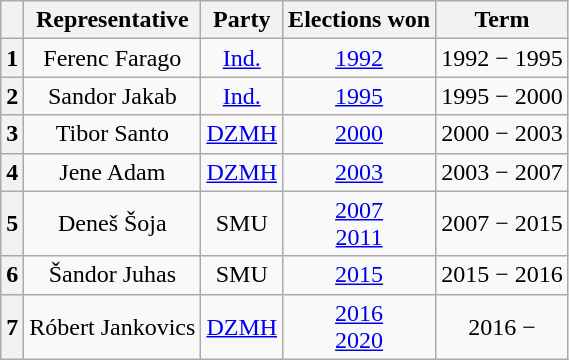<table class="wikitable" style="text-align:center">
<tr>
<th></th>
<th>Representative</th>
<th>Party</th>
<th>Elections won</th>
<th>Term</th>
</tr>
<tr>
<th>1</th>
<td>Ferenc Farago</td>
<td><a href='#'>Ind.</a></td>
<td><a href='#'>1992</a></td>
<td>1992 − 1995</td>
</tr>
<tr>
<th>2</th>
<td>Sandor Jakab</td>
<td><a href='#'>Ind.</a></td>
<td><a href='#'>1995</a></td>
<td>1995 − 2000</td>
</tr>
<tr>
<th>3</th>
<td>Tibor Santo</td>
<td><a href='#'>DZMH</a></td>
<td><a href='#'>2000</a></td>
<td>2000 − 2003</td>
</tr>
<tr>
<th>4</th>
<td>Jene Adam</td>
<td><a href='#'>DZMH</a></td>
<td><a href='#'>2003</a></td>
<td>2003 − 2007</td>
</tr>
<tr>
<th>5</th>
<td>Deneš Šoja</td>
<td>SMU</td>
<td><a href='#'>2007</a><br><a href='#'>2011</a></td>
<td>2007 − 2015</td>
</tr>
<tr>
<th>6</th>
<td>Šandor Juhas</td>
<td>SMU</td>
<td><a href='#'>2015</a></td>
<td>2015 − 2016</td>
</tr>
<tr>
<th>7</th>
<td>Róbert Jankovics</td>
<td><a href='#'>DZMH</a></td>
<td><a href='#'>2016</a><br><a href='#'>2020</a></td>
<td>2016 −</td>
</tr>
</table>
